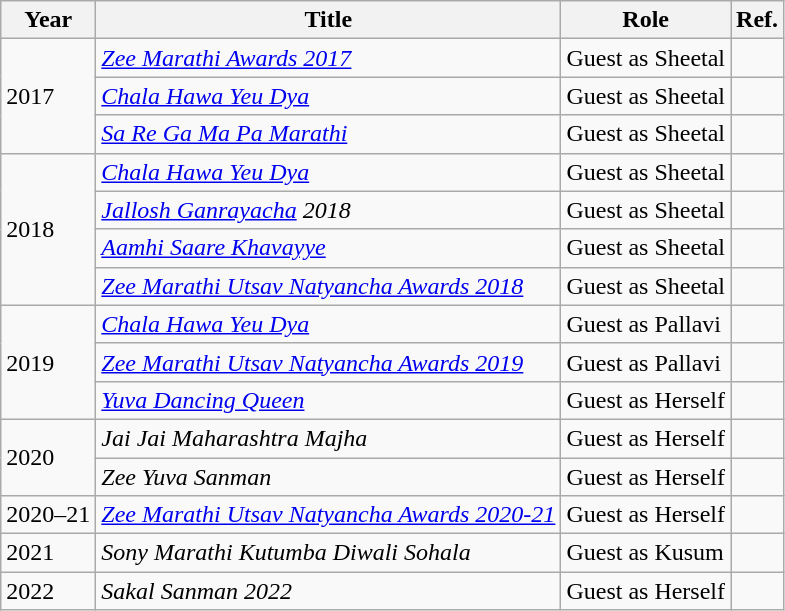<table class="wikitable">
<tr>
<th>Year</th>
<th>Title</th>
<th>Role</th>
<th>Ref.</th>
</tr>
<tr>
<td rowspan="3">2017</td>
<td><em><a href='#'>Zee Marathi Awards 2017</a></em></td>
<td>Guest as Sheetal</td>
<td></td>
</tr>
<tr>
<td><em><a href='#'>Chala Hawa Yeu Dya</a></em></td>
<td>Guest as Sheetal</td>
<td></td>
</tr>
<tr>
<td><em><a href='#'>Sa Re Ga Ma Pa Marathi</a></em></td>
<td>Guest as Sheetal</td>
<td></td>
</tr>
<tr>
<td rowspan="4">2018</td>
<td><em><a href='#'>Chala Hawa Yeu Dya</a></em></td>
<td>Guest as Sheetal</td>
<td></td>
</tr>
<tr>
<td><em><a href='#'>Jallosh Ganrayacha</a> 2018</em></td>
<td>Guest as Sheetal</td>
<td></td>
</tr>
<tr>
<td><em><a href='#'>Aamhi Saare Khavayye</a></em></td>
<td>Guest as Sheetal</td>
<td></td>
</tr>
<tr>
<td><em><a href='#'>Zee Marathi Utsav Natyancha Awards 2018</a></em></td>
<td>Guest as Sheetal</td>
<td></td>
</tr>
<tr>
<td rowspan="3">2019</td>
<td><em><a href='#'>Chala Hawa Yeu Dya</a></em></td>
<td>Guest as Pallavi</td>
<td></td>
</tr>
<tr>
<td><em><a href='#'>Zee Marathi Utsav Natyancha Awards 2019</a></em></td>
<td>Guest as Pallavi</td>
<td></td>
</tr>
<tr>
<td><em><a href='#'>Yuva Dancing Queen</a></em></td>
<td>Guest as Herself</td>
<td></td>
</tr>
<tr>
<td rowspan="2">2020</td>
<td><em>Jai Jai Maharashtra Majha</em></td>
<td>Guest as Herself</td>
<td></td>
</tr>
<tr>
<td><em>Zee Yuva Sanman</em></td>
<td>Guest as Herself</td>
<td></td>
</tr>
<tr>
<td>2020–21</td>
<td><em><a href='#'>Zee Marathi Utsav Natyancha Awards 2020-21</a></em></td>
<td>Guest as Herself</td>
<td></td>
</tr>
<tr>
<td>2021</td>
<td><em>Sony Marathi Kutumba Diwali Sohala</em></td>
<td>Guest as Kusum</td>
<td></td>
</tr>
<tr>
<td>2022</td>
<td><em>Sakal Sanman 2022</em></td>
<td>Guest as Herself</td>
<td></td>
</tr>
</table>
